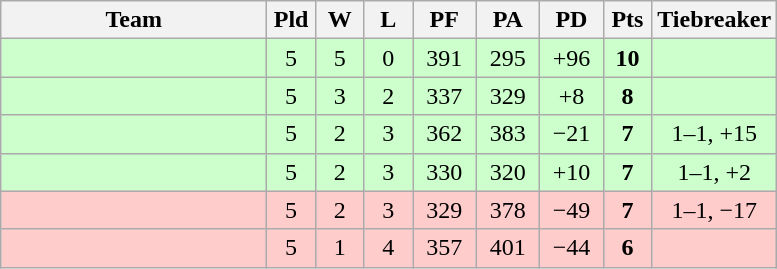<table class="wikitable" style="text-align:center;">
<tr>
<th width=170>Team</th>
<th width=25>Pld</th>
<th width=25>W</th>
<th width=25>L</th>
<th width=35>PF</th>
<th width=35>PA</th>
<th width=35>PD</th>
<th width=25>Pts</th>
<th width=25>Tiebreaker</th>
</tr>
<tr bgcolor=ccffcc>
<td align="left"></td>
<td>5</td>
<td>5</td>
<td>0</td>
<td>391</td>
<td>295</td>
<td>+96</td>
<td><strong>10</strong></td>
<td></td>
</tr>
<tr bgcolor=ccffcc>
<td align="left"></td>
<td>5</td>
<td>3</td>
<td>2</td>
<td>337</td>
<td>329</td>
<td>+8</td>
<td><strong>8</strong></td>
<td></td>
</tr>
<tr bgcolor=ccffcc>
<td align="left"></td>
<td>5</td>
<td>2</td>
<td>3</td>
<td>362</td>
<td>383</td>
<td>−21</td>
<td><strong>7</strong></td>
<td>1–1, +15</td>
</tr>
<tr bgcolor=ccffcc>
<td align="left"></td>
<td>5</td>
<td>2</td>
<td>3</td>
<td>330</td>
<td>320</td>
<td>+10</td>
<td><strong>7</strong></td>
<td>1–1, +2</td>
</tr>
<tr bgcolor=ffcccc>
<td align="left"></td>
<td>5</td>
<td>2</td>
<td>3</td>
<td>329</td>
<td>378</td>
<td>−49</td>
<td><strong>7</strong></td>
<td>1–1, −17</td>
</tr>
<tr bgcolor=ffcccc>
<td align="left"></td>
<td>5</td>
<td>1</td>
<td>4</td>
<td>357</td>
<td>401</td>
<td>−44</td>
<td><strong>6</strong></td>
<td></td>
</tr>
</table>
